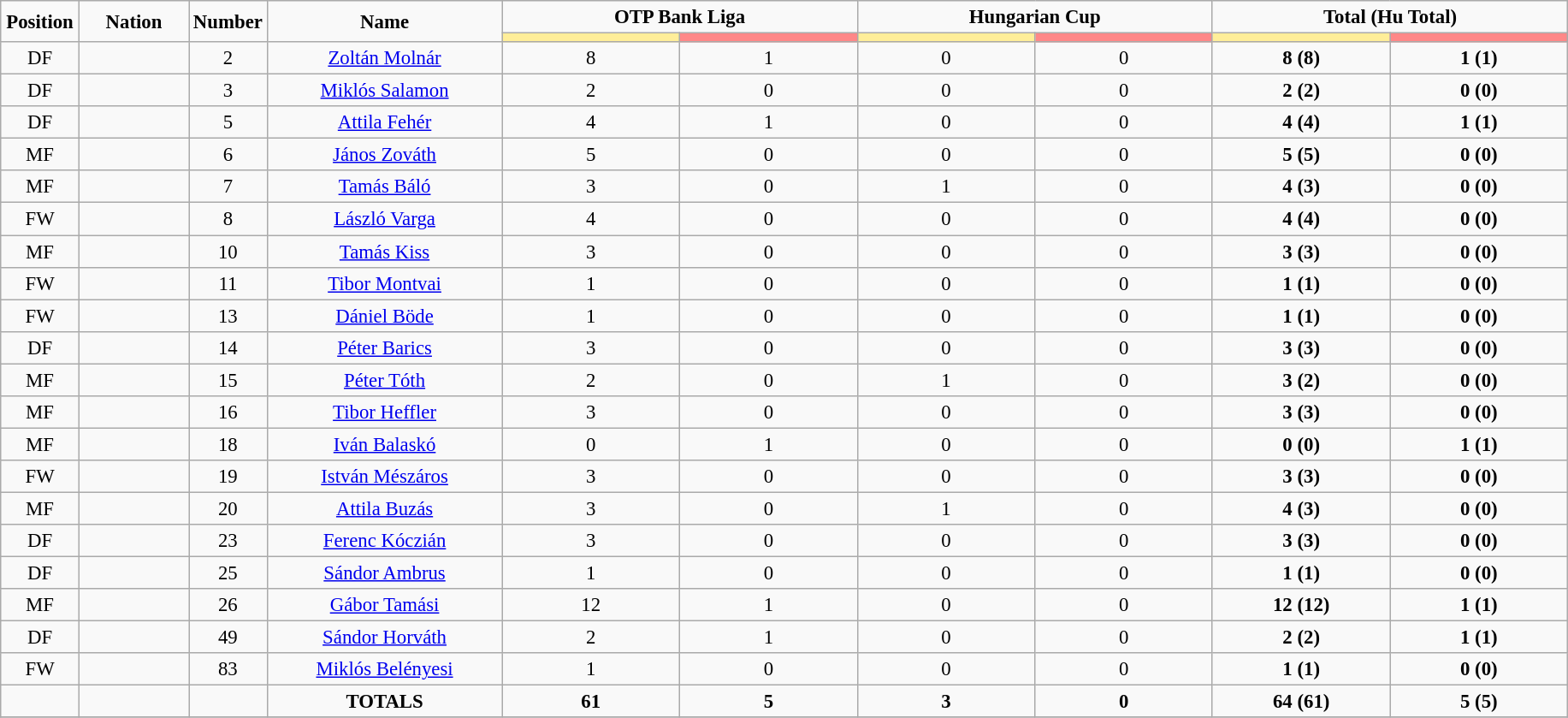<table class="wikitable" style="font-size: 95%; text-align: center;">
<tr>
<td rowspan="2" width="5%" align="center"><strong>Position</strong></td>
<td rowspan="2" width="7%" align="center"><strong>Nation</strong></td>
<td rowspan="2" width="5%" align="center"><strong>Number</strong></td>
<td rowspan="2" width="15%" align="center"><strong>Name</strong></td>
<td colspan="2" align="center"><strong>OTP Bank Liga</strong></td>
<td colspan="2" align="center"><strong>Hungarian Cup</strong></td>
<td colspan="2" align="center"><strong>Total (Hu Total)</strong></td>
</tr>
<tr>
<th width=60 style="background: #FFEE99"></th>
<th width=60 style="background: #FF8888"></th>
<th width=60 style="background: #FFEE99"></th>
<th width=60 style="background: #FF8888"></th>
<th width=60 style="background: #FFEE99"></th>
<th width=60 style="background: #FF8888"></th>
</tr>
<tr>
<td>DF</td>
<td></td>
<td>2</td>
<td><a href='#'>Zoltán Molnár</a></td>
<td>8</td>
<td>1</td>
<td>0</td>
<td>0</td>
<td><strong>8 (8)</strong></td>
<td><strong>1 (1)</strong></td>
</tr>
<tr>
<td>DF</td>
<td></td>
<td>3</td>
<td><a href='#'>Miklós Salamon</a></td>
<td>2</td>
<td>0</td>
<td>0</td>
<td>0</td>
<td><strong>2 (2)</strong></td>
<td><strong>0 (0)</strong></td>
</tr>
<tr>
<td>DF</td>
<td></td>
<td>5</td>
<td><a href='#'>Attila Fehér</a></td>
<td>4</td>
<td>1</td>
<td>0</td>
<td>0</td>
<td><strong>4 (4)</strong></td>
<td><strong>1 (1)</strong></td>
</tr>
<tr>
<td>MF</td>
<td></td>
<td>6</td>
<td><a href='#'>János Zováth</a></td>
<td>5</td>
<td>0</td>
<td>0</td>
<td>0</td>
<td><strong>5 (5)</strong></td>
<td><strong>0 (0)</strong></td>
</tr>
<tr>
<td>MF</td>
<td></td>
<td>7</td>
<td><a href='#'>Tamás Báló</a></td>
<td>3</td>
<td>0</td>
<td>1</td>
<td>0</td>
<td><strong>4 (3)</strong></td>
<td><strong>0 (0)</strong></td>
</tr>
<tr>
<td>FW</td>
<td></td>
<td>8</td>
<td><a href='#'>László Varga</a></td>
<td>4</td>
<td>0</td>
<td>0</td>
<td>0</td>
<td><strong>4 (4)</strong></td>
<td><strong>0 (0)</strong></td>
</tr>
<tr>
<td>MF</td>
<td></td>
<td>10</td>
<td><a href='#'>Tamás Kiss</a></td>
<td>3</td>
<td>0</td>
<td>0</td>
<td>0</td>
<td><strong>3 (3)</strong></td>
<td><strong>0 (0)</strong></td>
</tr>
<tr>
<td>FW</td>
<td></td>
<td>11</td>
<td><a href='#'>Tibor Montvai</a></td>
<td>1</td>
<td>0</td>
<td>0</td>
<td>0</td>
<td><strong>1 (1)</strong></td>
<td><strong>0 (0)</strong></td>
</tr>
<tr>
<td>FW</td>
<td></td>
<td>13</td>
<td><a href='#'>Dániel Böde</a></td>
<td>1</td>
<td>0</td>
<td>0</td>
<td>0</td>
<td><strong>1 (1)</strong></td>
<td><strong>0 (0)</strong></td>
</tr>
<tr>
<td>DF</td>
<td></td>
<td>14</td>
<td><a href='#'>Péter Barics</a></td>
<td>3</td>
<td>0</td>
<td>0</td>
<td>0</td>
<td><strong>3 (3)</strong></td>
<td><strong>0 (0)</strong></td>
</tr>
<tr>
<td>MF</td>
<td></td>
<td>15</td>
<td><a href='#'>Péter Tóth</a></td>
<td>2</td>
<td>0</td>
<td>1</td>
<td>0</td>
<td><strong>3 (2)</strong></td>
<td><strong>0 (0)</strong></td>
</tr>
<tr>
<td>MF</td>
<td></td>
<td>16</td>
<td><a href='#'>Tibor Heffler</a></td>
<td>3</td>
<td>0</td>
<td>0</td>
<td>0</td>
<td><strong>3 (3)</strong></td>
<td><strong>0 (0)</strong></td>
</tr>
<tr>
<td>MF</td>
<td></td>
<td>18</td>
<td><a href='#'>Iván Balaskó</a></td>
<td>0</td>
<td>1</td>
<td>0</td>
<td>0</td>
<td><strong>0 (0)</strong></td>
<td><strong>1 (1)</strong></td>
</tr>
<tr>
<td>FW</td>
<td></td>
<td>19</td>
<td><a href='#'>István Mészáros</a></td>
<td>3</td>
<td>0</td>
<td>0</td>
<td>0</td>
<td><strong>3 (3)</strong></td>
<td><strong>0 (0)</strong></td>
</tr>
<tr>
<td>MF</td>
<td></td>
<td>20</td>
<td><a href='#'>Attila Buzás</a></td>
<td>3</td>
<td>0</td>
<td>1</td>
<td>0</td>
<td><strong>4 (3)</strong></td>
<td><strong>0 (0)</strong></td>
</tr>
<tr>
<td>DF</td>
<td></td>
<td>23</td>
<td><a href='#'>Ferenc Kóczián</a></td>
<td>3</td>
<td>0</td>
<td>0</td>
<td>0</td>
<td><strong>3 (3)</strong></td>
<td><strong>0 (0)</strong></td>
</tr>
<tr>
<td>DF</td>
<td></td>
<td>25</td>
<td><a href='#'>Sándor Ambrus</a></td>
<td>1</td>
<td>0</td>
<td>0</td>
<td>0</td>
<td><strong>1 (1)</strong></td>
<td><strong>0 (0)</strong></td>
</tr>
<tr>
<td>MF</td>
<td></td>
<td>26</td>
<td><a href='#'>Gábor Tamási</a></td>
<td>12</td>
<td>1</td>
<td>0</td>
<td>0</td>
<td><strong>12 (12)</strong></td>
<td><strong>1 (1)</strong></td>
</tr>
<tr>
<td>DF</td>
<td></td>
<td>49</td>
<td><a href='#'>Sándor Horváth</a></td>
<td>2</td>
<td>1</td>
<td>0</td>
<td>0</td>
<td><strong>2 (2)</strong></td>
<td><strong>1 (1)</strong></td>
</tr>
<tr>
<td>FW</td>
<td></td>
<td>83</td>
<td><a href='#'>Miklós Belényesi</a></td>
<td>1</td>
<td>0</td>
<td>0</td>
<td>0</td>
<td><strong>1 (1)</strong></td>
<td><strong>0 (0)</strong></td>
</tr>
<tr>
<td></td>
<td></td>
<td></td>
<td><strong>TOTALS</strong></td>
<td><strong>61</strong></td>
<td><strong>5</strong></td>
<td><strong>3</strong></td>
<td><strong>0</strong></td>
<td><strong>64 (61)</strong></td>
<td><strong>5 (5)</strong></td>
</tr>
<tr>
</tr>
</table>
